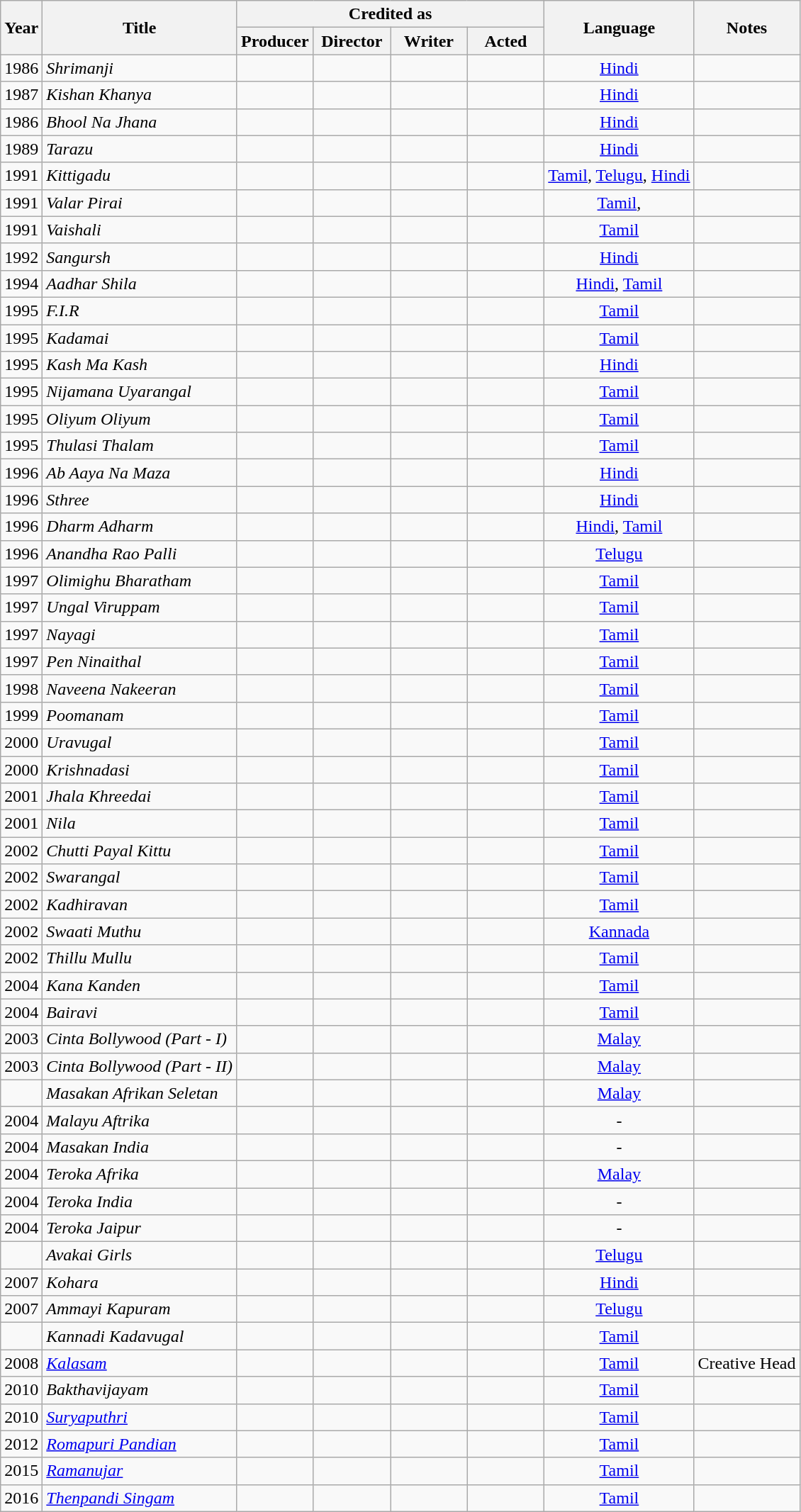<table class="wikitable sortable">
<tr>
<th rowspan=2>Year</th>
<th rowspan=2>Title</th>
<th colspan=4>Credited as</th>
<th rowspan=2>Language</th>
<th rowspan=2 scope="col" class="unsortable">Notes</th>
</tr>
<tr>
<th width=65>Producer</th>
<th width=65>Director</th>
<th width=65>Writer</th>
<th width=65>Acted</th>
</tr>
<tr>
<td>1986</td>
<td><em>Shrimanji</em></td>
<td style="text-align:center;"></td>
<td style="text-align:center;"></td>
<td style="text-align:center;"></td>
<td style="text-align:center;"></td>
<td style="text-align:center;"><a href='#'>Hindi</a></td>
<td></td>
</tr>
<tr>
<td>1987</td>
<td><em>Kishan Khanya</em></td>
<td style="text-align:center;"></td>
<td style="text-align:center;"></td>
<td style="text-align:center;"></td>
<td style="text-align:center;"></td>
<td style="text-align:center;"><a href='#'>Hindi</a></td>
<td></td>
</tr>
<tr>
<td>1986</td>
<td><em>Bhool Na Jhana</em></td>
<td style="text-align:center;"></td>
<td style="text-align:center;"></td>
<td style="text-align:center;"></td>
<td style="text-align:center;"></td>
<td style="text-align:center;"><a href='#'>Hindi</a></td>
<td></td>
</tr>
<tr>
<td>1989</td>
<td><em>Tarazu</em></td>
<td style="text-align:center;"></td>
<td style="text-align:center;"></td>
<td style="text-align:center;"></td>
<td style="text-align:center;"></td>
<td style="text-align:center;"><a href='#'>Hindi</a></td>
<td></td>
</tr>
<tr>
<td>1991</td>
<td><em>Kittigadu</em></td>
<td style="text-align:center;"></td>
<td style="text-align:center;"></td>
<td style="text-align:center;"></td>
<td style="text-align:center;"></td>
<td style="text-align:center;"><a href='#'>Tamil</a>, <a href='#'>Telugu</a>, <a href='#'>Hindi</a></td>
<td Nandi award from Andhra Pradesh State Government></td>
</tr>
<tr>
<td>1991</td>
<td><em>Valar Pirai</em></td>
<td style="text-align:center;"></td>
<td style="text-align:center;"></td>
<td></td>
<td style="text-align:center;"></td>
<td style="text-align:center;"><a href='#'>Tamil</a>,</td>
<td></td>
</tr>
<tr>
<td>1991</td>
<td><em>Vaishali</em></td>
<td style="text-align:center;"></td>
<td style="text-align:center;"></td>
<td style="text-align:center;"></td>
<td style="text-align:center;"></td>
<td style="text-align:center;"><a href='#'>Tamil</a></td>
<td></td>
</tr>
<tr>
<td>1992</td>
<td><em>Sangursh</em></td>
<td style="text-align:center;"></td>
<td style="text-align:center;"></td>
<td style="text-align:center;"></td>
<td style="text-align:center;"></td>
<td style="text-align:center;"><a href='#'>Hindi</a></td>
<td></td>
</tr>
<tr>
<td>1994</td>
<td><em>Aadhar Shila</em></td>
<td style="text-align:center;"></td>
<td style="text-align:center;"></td>
<td style="text-align:center;"></td>
<td style="text-align:center;"></td>
<td style="text-align:center;"><a href='#'>Hindi</a>, <a href='#'>Tamil</a></td>
<td></td>
</tr>
<tr>
<td>1995</td>
<td><em>F.I.R</em></td>
<td style="text-align:center;"></td>
<td style="text-align:center;"></td>
<td style="text-align:center;"></td>
<td style="text-align:center;"></td>
<td style="text-align:center;"><a href='#'>Tamil</a></td>
<td></td>
</tr>
<tr>
<td>1995</td>
<td><em>Kadamai</em></td>
<td style="text-align:center;"></td>
<td style="text-align:center;"></td>
<td style="text-align:center;"></td>
<td style="text-align:center;"></td>
<td style="text-align:center;"><a href='#'>Tamil</a></td>
<td></td>
</tr>
<tr>
<td>1995</td>
<td><em>Kash Ma Kash</em></td>
<td style="text-align:center;"></td>
<td style="text-align:center;"></td>
<td style="text-align:center;"></td>
<td></td>
<td style="text-align:center;"><a href='#'>Hindi</a></td>
<td></td>
</tr>
<tr>
<td>1995</td>
<td><em>Nijamana Uyarangal</em></td>
<td style="text-align:center;"></td>
<td style="text-align:center;"></td>
<td style="text-align:center;"></td>
<td></td>
<td style="text-align:center;"><a href='#'>Tamil</a></td>
<td></td>
</tr>
<tr>
<td>1995</td>
<td><em>Oliyum Oliyum</em></td>
<td style="text-align:center;"></td>
<td style="text-align:center;"></td>
<td style="text-align:center;"></td>
<td></td>
<td style="text-align:center;"><a href='#'>Tamil</a></td>
<td></td>
</tr>
<tr>
<td>1995</td>
<td><em>Thulasi Thalam</em></td>
<td style="text-align:center;"></td>
<td style="text-align:center;"></td>
<td style="text-align:center;"></td>
<td></td>
<td style="text-align:center;"><a href='#'>Tamil</a></td>
<td></td>
</tr>
<tr>
<td>1996</td>
<td><em>Ab Aaya Na Maza</em></td>
<td style="text-align:center;"></td>
<td style="text-align:center;"></td>
<td style="text-align:center;"></td>
<td></td>
<td style="text-align:center;"><a href='#'>Hindi</a></td>
<td></td>
</tr>
<tr>
<td>1996</td>
<td><em>Sthree</em></td>
<td style="text-align:center;"></td>
<td style="text-align:center;"></td>
<td style="text-align:center;"></td>
<td></td>
<td style="text-align:center;"><a href='#'>Hindi</a></td>
<td></td>
</tr>
<tr>
<td>1996</td>
<td><em>Dharm Adharm</em></td>
<td style="text-align:center;"></td>
<td style="text-align:center;"></td>
<td style="text-align:center;"></td>
<td></td>
<td style="text-align:center;"><a href='#'>Hindi</a>, <a href='#'>Tamil</a></td>
<td></td>
</tr>
<tr>
<td>1996</td>
<td><em>Anandha Rao Palli</em></td>
<td style="text-align:center;"></td>
<td style="text-align:center;"></td>
<td style="text-align:center;"></td>
<td></td>
<td style="text-align:center;"><a href='#'>Telugu</a></td>
<td></td>
</tr>
<tr>
<td>1997</td>
<td><em>Olimighu Bharatham</em></td>
<td style="text-align:center;"></td>
<td style="text-align:center;"></td>
<td style="text-align:center;"></td>
<td></td>
<td style="text-align:center;"><a href='#'>Tamil</a></td>
<td></td>
</tr>
<tr>
<td>1997</td>
<td><em>Ungal Viruppam</em></td>
<td style="text-align:center;"></td>
<td style="text-align:center;"></td>
<td style="text-align:center;"></td>
<td></td>
<td style="text-align:center;"><a href='#'>Tamil</a></td>
<td></td>
</tr>
<tr>
<td>1997</td>
<td><em>Nayagi</em></td>
<td style="text-align:center;"></td>
<td style="text-align:center;"></td>
<td style="text-align:center;"></td>
<td style="text-align:center;"></td>
<td style="text-align:center;"><a href='#'>Tamil</a></td>
<td></td>
</tr>
<tr>
<td>1997</td>
<td><em>Pen Ninaithal</em></td>
<td style="text-align:center;"></td>
<td style="text-align:center;"></td>
<td style="text-align:center;"></td>
<td style="text-align:center;"></td>
<td style="text-align:center;"><a href='#'>Tamil</a></td>
<td></td>
</tr>
<tr>
<td>1998</td>
<td><em>Naveena Nakeeran</em></td>
<td style="text-align:center;"></td>
<td style="text-align:center;"></td>
<td style="text-align:center;"></td>
<td style="text-align:center;"></td>
<td style="text-align:center;"><a href='#'>Tamil</a></td>
<td></td>
</tr>
<tr>
<td>1999</td>
<td><em>Poomanam</em></td>
<td style="text-align:center;"></td>
<td style="text-align:center;"></td>
<td style="text-align:center;"></td>
<td style="text-align:center;"></td>
<td style="text-align:center;"><a href='#'>Tamil</a></td>
<td></td>
</tr>
<tr>
<td>2000</td>
<td><em>Uravugal</em></td>
<td style="text-align:center;"></td>
<td style="text-align:center;"></td>
<td style="text-align:center;"></td>
<td></td>
<td style="text-align:center;"><a href='#'>Tamil</a></td>
<td></td>
</tr>
<tr>
<td>2000</td>
<td><em>Krishnadasi</em></td>
<td style="text-align:center;"></td>
<td style="text-align:center;"></td>
<td style="text-align:center;"></td>
<td></td>
<td style="text-align:center;"><a href='#'>Tamil</a></td>
<td></td>
</tr>
<tr>
<td>2001</td>
<td><em>Jhala Khreedai</em></td>
<td style="text-align:center;"></td>
<td style="text-align:center;"></td>
<td style="text-align:center;"></td>
<td></td>
<td style="text-align:center;"><a href='#'>Tamil</a></td>
<td></td>
</tr>
<tr>
<td>2001</td>
<td><em>Nila</em></td>
<td style="text-align:center;"></td>
<td style="text-align:center;"></td>
<td style="text-align:center;"></td>
<td></td>
<td style="text-align:center;"><a href='#'>Tamil</a></td>
<td></td>
</tr>
<tr>
<td>2002</td>
<td><em>Chutti Payal Kittu</em></td>
<td style="text-align:center;"></td>
<td style="text-align:center;"></td>
<td style="text-align:center;"></td>
<td></td>
<td style="text-align:center;"><a href='#'>Tamil</a></td>
<td></td>
</tr>
<tr>
<td>2002</td>
<td><em>Swarangal</em></td>
<td style="text-align:center;"></td>
<td style="text-align:center;"></td>
<td style="text-align:center;"></td>
<td></td>
<td style="text-align:center;"><a href='#'>Tamil</a></td>
<td></td>
</tr>
<tr>
<td>2002</td>
<td><em>Kadhiravan</em></td>
<td style="text-align:center;"></td>
<td style="text-align:center;"></td>
<td style="text-align:center;"></td>
<td></td>
<td style="text-align:center;"><a href='#'>Tamil</a></td>
<td></td>
</tr>
<tr>
<td>2002</td>
<td><em>Swaati Muthu</em></td>
<td style="text-align:center;"></td>
<td style="text-align:center;"></td>
<td style="text-align:center;"></td>
<td></td>
<td style="text-align:center;"><a href='#'>Kannada</a></td>
<td></td>
</tr>
<tr>
<td>2002</td>
<td><em>Thillu Mullu</em></td>
<td style="text-align:center;"></td>
<td style="text-align:center;"></td>
<td style="text-align:center;"></td>
<td></td>
<td style="text-align:center;"><a href='#'>Tamil</a></td>
<td></td>
</tr>
<tr>
<td>2004</td>
<td><em>Kana Kanden</em></td>
<td style="text-align:center;"></td>
<td style="text-align:center;"></td>
<td style="text-align:center;"></td>
<td></td>
<td style="text-align:center;"><a href='#'>Tamil</a></td>
<td></td>
</tr>
<tr>
<td>2004</td>
<td><em>Bairavi</em></td>
<td style="text-align:center;"></td>
<td style="text-align:center;"></td>
<td style="text-align:center;"></td>
<td></td>
<td style="text-align:center;"><a href='#'>Tamil</a></td>
<td></td>
</tr>
<tr>
<td>2003</td>
<td><em>Cinta Bollywood (Part - I)</em></td>
<td style="text-align:center;"></td>
<td style="text-align:center;"></td>
<td style="text-align:center;"></td>
<td></td>
<td style="text-align:center;"><a href='#'>Malay</a></td>
<td></td>
</tr>
<tr>
<td>2003</td>
<td><em>Cinta Bollywood (Part - II)</em></td>
<td style="text-align:center;"></td>
<td style="text-align:center;"></td>
<td style="text-align:center;"></td>
<td></td>
<td style="text-align:center;"><a href='#'>Malay</a></td>
<td></td>
</tr>
<tr>
<td></td>
<td><em>Masakan Afrikan Seletan</em></td>
<td style="text-align:center;"></td>
<td style="text-align:center;"></td>
<td></td>
<td></td>
<td style="text-align:center;"><a href='#'>Malay</a></td>
<td></td>
</tr>
<tr>
<td>2004</td>
<td><em>Malayu Aftrika</em></td>
<td style="text-align:center;"></td>
<td style="text-align:center;"></td>
<td></td>
<td></td>
<td style="text-align:center;">-</td>
<td></td>
</tr>
<tr>
<td>2004</td>
<td><em>Masakan India</em></td>
<td style="text-align:center;"></td>
<td style="text-align:center;"></td>
<td></td>
<td></td>
<td style="text-align:center;">-</td>
<td></td>
</tr>
<tr>
<td>2004</td>
<td><em>Teroka Afrika</em></td>
<td style="text-align:center;"></td>
<td style="text-align:center;"></td>
<td></td>
<td></td>
<td style="text-align:center;"><a href='#'>Malay</a></td>
<td></td>
</tr>
<tr>
<td>2004</td>
<td><em>Teroka India</em></td>
<td style="text-align:center;"></td>
<td style="text-align:center;"></td>
<td></td>
<td></td>
<td style="text-align:center;">-</td>
<td></td>
</tr>
<tr>
<td>2004</td>
<td><em>Teroka Jaipur</em></td>
<td style="text-align:center;"></td>
<td style="text-align:center;"></td>
<td></td>
<td></td>
<td style="text-align:center;">-</td>
<td></td>
</tr>
<tr>
<td></td>
<td><em>Avakai Girls</em></td>
<td style="text-align:center;"></td>
<td style="text-align:center;"></td>
<td></td>
<td></td>
<td style="text-align:center;"><a href='#'>Telugu</a></td>
<td></td>
</tr>
<tr>
<td>2007</td>
<td><em>Kohara</em></td>
<td style="text-align:center;"></td>
<td style="text-align:center;"></td>
<td style="text-align:center;"></td>
<td></td>
<td style="text-align:center;"><a href='#'>Hindi</a></td>
<td></td>
</tr>
<tr>
<td>2007</td>
<td><em>Ammayi Kapuram</em></td>
<td></td>
<td></td>
<td></td>
<td style="text-align:center;"></td>
<td style="text-align:center;"><a href='#'>Telugu</a></td>
<td></td>
</tr>
<tr>
<td></td>
<td><em>Kannadi Kadavugal</em></td>
<td style="text-align:center;"></td>
<td style="text-align:center;"></td>
<td></td>
<td></td>
<td style="text-align:center;"><a href='#'>Tamil</a></td>
<td></td>
</tr>
<tr>
<td>2008</td>
<td><a href='#'><em>Kalasam</em></a></td>
<td style="text-align:center;"></td>
<td style="text-align:center;"></td>
<td style="text-align:center;"></td>
<td style="text-align:center;"></td>
<td style="text-align:center;"><a href='#'>Tamil</a></td>
<td style="text-align:center;">Creative Head</td>
</tr>
<tr>
<td>2010</td>
<td><em>Bakthavijayam</em></td>
<td style="text-align:center;"></td>
<td style="text-align:center;"></td>
<td></td>
<td></td>
<td style="text-align:center;"><a href='#'>Tamil</a></td>
<td></td>
</tr>
<tr>
<td>2010</td>
<td><em><a href='#'>Suryaputhri</a></em></td>
<td style="text-align:center;"></td>
<td style="text-align:center;"></td>
<td></td>
<td></td>
<td style="text-align:center;"><a href='#'>Tamil</a></td>
<td></td>
</tr>
<tr>
<td>2012</td>
<td><em><a href='#'>Romapuri Pandian</a></em></td>
<td style="text-align:center;"></td>
<td style="text-align:center;"></td>
<td></td>
<td></td>
<td style="text-align:center;"><a href='#'>Tamil</a></td>
<td></td>
</tr>
<tr>
<td>2015</td>
<td><a href='#'><em>Ramanujar</em></a></td>
<td style="text-align:center;"></td>
<td style="text-align:center;"></td>
<td></td>
<td></td>
<td style="text-align:center;"><a href='#'>Tamil</a></td>
<td></td>
</tr>
<tr>
<td>2016</td>
<td><a href='#'><em>Thenpandi Singam</em></a></td>
<td style="text-align:center;"></td>
<td style="text-align:center;"></td>
<td></td>
<td></td>
<td style="text-align:center;"><a href='#'>Tamil</a></td>
<td></td>
</tr>
</table>
